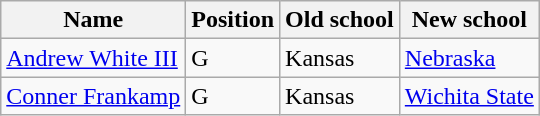<table class="wikitable">
<tr>
<th>Name</th>
<th>Position</th>
<th>Old school</th>
<th>New school</th>
</tr>
<tr>
<td><a href='#'>Andrew White III</a></td>
<td>G</td>
<td>Kansas</td>
<td><a href='#'>Nebraska</a></td>
</tr>
<tr>
<td><a href='#'>Conner Frankamp</a></td>
<td>G</td>
<td>Kansas</td>
<td><a href='#'>Wichita State</a></td>
</tr>
</table>
